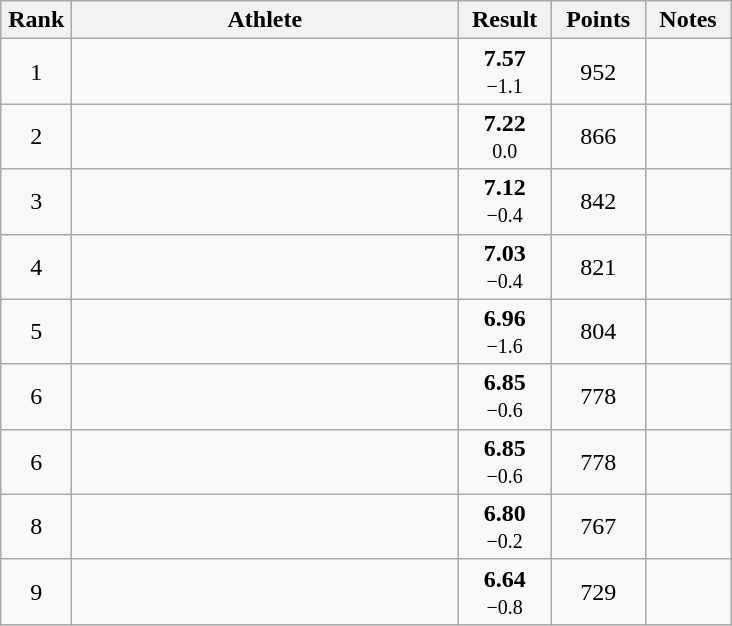<table class="wikitable" style="text-align:center">
<tr>
<th width=40>Rank</th>
<th width=250>Athlete</th>
<th width=55>Result</th>
<th width=55>Points</th>
<th width=50>Notes</th>
</tr>
<tr>
<td>1</td>
<td align=left></td>
<td><strong>7.57</strong><br><small>−1.1</small></td>
<td>952</td>
<td></td>
</tr>
<tr>
<td>2</td>
<td align=left></td>
<td><strong>7.22</strong><br><small>0.0</small></td>
<td>866</td>
<td></td>
</tr>
<tr>
<td>3</td>
<td align=left></td>
<td><strong>7.12</strong><br><small>−0.4</small></td>
<td>842</td>
<td></td>
</tr>
<tr>
<td>4</td>
<td align=left></td>
<td><strong>7.03</strong><br><small>−0.4</small></td>
<td>821</td>
<td></td>
</tr>
<tr>
<td>5</td>
<td align=left></td>
<td><strong>6.96</strong><br><small>−1.6</small></td>
<td>804</td>
<td></td>
</tr>
<tr>
<td>6</td>
<td align=left></td>
<td><strong>6.85</strong><br><small>−0.6</small></td>
<td>778</td>
<td></td>
</tr>
<tr>
<td>6</td>
<td align=left></td>
<td><strong>6.85</strong><br><small>−0.6</small></td>
<td>778</td>
<td></td>
</tr>
<tr>
<td>8</td>
<td align=left></td>
<td><strong>6.80</strong><br><small>−0.2</small></td>
<td>767</td>
<td></td>
</tr>
<tr>
<td>9</td>
<td align=left></td>
<td><strong>6.64</strong><br><small>−0.8</small></td>
<td>729</td>
<td></td>
</tr>
</table>
